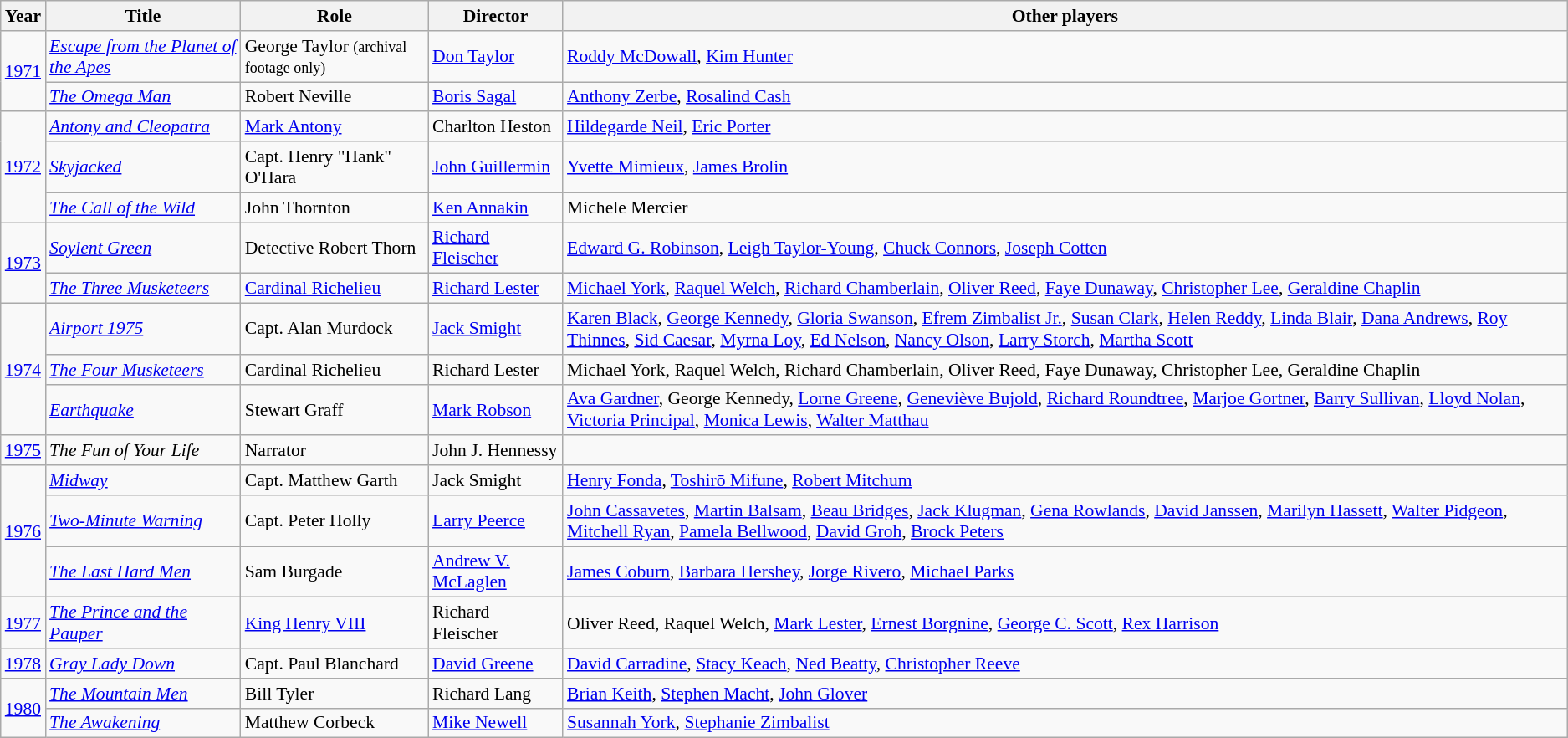<table class="wikitable" style="font-size:90%;">
<tr>
<th>Year</th>
<th>Title</th>
<th>Role</th>
<th>Director</th>
<th>Other players</th>
</tr>
<tr>
<td rowspan=2><a href='#'>1971</a></td>
<td><em><a href='#'>Escape from the Planet of the Apes</a></em></td>
<td>George Taylor <small>(archival footage only)</small></td>
<td><a href='#'>Don Taylor</a></td>
<td><a href='#'>Roddy McDowall</a>, <a href='#'>Kim Hunter</a></td>
</tr>
<tr>
<td><em><a href='#'>The Omega Man</a></em></td>
<td>Robert Neville</td>
<td><a href='#'>Boris Sagal</a></td>
<td><a href='#'>Anthony Zerbe</a>, <a href='#'>Rosalind Cash</a></td>
</tr>
<tr>
<td rowspan=3><a href='#'>1972</a></td>
<td><em><a href='#'>Antony and Cleopatra</a></em></td>
<td><a href='#'>Mark Antony</a></td>
<td>Charlton Heston</td>
<td><a href='#'>Hildegarde Neil</a>, <a href='#'>Eric Porter</a></td>
</tr>
<tr>
<td><em><a href='#'>Skyjacked</a></em></td>
<td>Capt. Henry "Hank" O'Hara</td>
<td><a href='#'>John Guillermin</a></td>
<td><a href='#'>Yvette Mimieux</a>, <a href='#'>James Brolin</a></td>
</tr>
<tr>
<td><em><a href='#'>The Call of the Wild</a></em></td>
<td>John Thornton</td>
<td><a href='#'>Ken Annakin</a></td>
<td>Michele Mercier</td>
</tr>
<tr>
<td rowspan=2><a href='#'>1973</a></td>
<td><em><a href='#'>Soylent Green</a></em></td>
<td>Detective Robert Thorn</td>
<td><a href='#'>Richard Fleischer</a></td>
<td><a href='#'>Edward G. Robinson</a>, <a href='#'>Leigh Taylor-Young</a>, <a href='#'>Chuck Connors</a>, <a href='#'>Joseph Cotten</a></td>
</tr>
<tr>
<td><em><a href='#'>The Three Musketeers</a></em></td>
<td><a href='#'>Cardinal Richelieu</a></td>
<td><a href='#'>Richard Lester</a></td>
<td><a href='#'>Michael York</a>, <a href='#'>Raquel Welch</a>, <a href='#'>Richard Chamberlain</a>, <a href='#'>Oliver Reed</a>, <a href='#'>Faye Dunaway</a>, <a href='#'>Christopher Lee</a>, <a href='#'>Geraldine Chaplin</a></td>
</tr>
<tr>
<td rowspan=3><a href='#'>1974</a></td>
<td><em><a href='#'>Airport 1975</a></em></td>
<td>Capt. Alan Murdock</td>
<td><a href='#'>Jack Smight</a></td>
<td><a href='#'>Karen Black</a>, <a href='#'>George Kennedy</a>, <a href='#'>Gloria Swanson</a>, <a href='#'>Efrem Zimbalist Jr.</a>, <a href='#'>Susan Clark</a>, <a href='#'>Helen Reddy</a>, <a href='#'>Linda Blair</a>, <a href='#'>Dana Andrews</a>, <a href='#'>Roy Thinnes</a>, <a href='#'>Sid Caesar</a>, <a href='#'>Myrna Loy</a>, <a href='#'>Ed Nelson</a>, <a href='#'>Nancy Olson</a>, <a href='#'>Larry Storch</a>, <a href='#'>Martha Scott</a></td>
</tr>
<tr>
<td><em><a href='#'>The Four Musketeers</a></em></td>
<td>Cardinal Richelieu</td>
<td>Richard Lester</td>
<td>Michael York, Raquel Welch, Richard Chamberlain, Oliver Reed, Faye Dunaway, Christopher Lee, Geraldine Chaplin</td>
</tr>
<tr>
<td><em><a href='#'>Earthquake</a></em></td>
<td>Stewart Graff</td>
<td><a href='#'>Mark Robson</a></td>
<td><a href='#'>Ava Gardner</a>, George Kennedy, <a href='#'>Lorne Greene</a>, <a href='#'>Geneviève Bujold</a>, <a href='#'>Richard Roundtree</a>, <a href='#'>Marjoe Gortner</a>, <a href='#'>Barry Sullivan</a>, <a href='#'>Lloyd Nolan</a>, <a href='#'>Victoria Principal</a>, <a href='#'>Monica Lewis</a>, <a href='#'>Walter Matthau</a></td>
</tr>
<tr>
<td><a href='#'>1975</a></td>
<td><em>The Fun of Your Life</em></td>
<td>Narrator</td>
<td>John J. Hennessy</td>
<td></td>
</tr>
<tr>
<td rowspan=3><a href='#'>1976</a></td>
<td><em><a href='#'>Midway</a></em></td>
<td>Capt. Matthew Garth</td>
<td>Jack Smight</td>
<td><a href='#'>Henry Fonda</a>, <a href='#'>Toshirō Mifune</a>, <a href='#'>Robert Mitchum</a></td>
</tr>
<tr>
<td><em><a href='#'>Two-Minute Warning</a></em></td>
<td>Capt. Peter Holly</td>
<td><a href='#'>Larry Peerce</a></td>
<td><a href='#'>John Cassavetes</a>, <a href='#'>Martin Balsam</a>, <a href='#'>Beau Bridges</a>, <a href='#'>Jack Klugman</a>, <a href='#'>Gena Rowlands</a>, <a href='#'>David Janssen</a>, <a href='#'>Marilyn Hassett</a>, <a href='#'>Walter Pidgeon</a>, <a href='#'>Mitchell Ryan</a>, <a href='#'>Pamela Bellwood</a>, <a href='#'>David Groh</a>, <a href='#'>Brock Peters</a></td>
</tr>
<tr>
<td><em><a href='#'>The Last Hard Men</a></em></td>
<td>Sam Burgade</td>
<td><a href='#'>Andrew V. McLaglen</a></td>
<td><a href='#'>James Coburn</a>, <a href='#'>Barbara Hershey</a>, <a href='#'>Jorge Rivero</a>, <a href='#'>Michael Parks</a></td>
</tr>
<tr>
<td><a href='#'>1977</a></td>
<td><em><a href='#'>The Prince and the Pauper</a></em></td>
<td><a href='#'>King Henry VIII</a></td>
<td>Richard Fleischer</td>
<td>Oliver Reed, Raquel Welch, <a href='#'>Mark Lester</a>, <a href='#'>Ernest Borgnine</a>, <a href='#'>George C. Scott</a>, <a href='#'>Rex Harrison</a></td>
</tr>
<tr>
<td><a href='#'>1978</a></td>
<td><em><a href='#'>Gray Lady Down</a></em></td>
<td>Capt. Paul Blanchard</td>
<td><a href='#'>David Greene</a></td>
<td><a href='#'>David Carradine</a>, <a href='#'>Stacy Keach</a>, <a href='#'>Ned Beatty</a>, <a href='#'>Christopher Reeve</a></td>
</tr>
<tr>
<td rowspan=2><a href='#'>1980</a></td>
<td><em><a href='#'>The Mountain Men</a></em></td>
<td>Bill Tyler</td>
<td>Richard Lang</td>
<td><a href='#'>Brian Keith</a>, <a href='#'>Stephen Macht</a>, <a href='#'>John Glover</a></td>
</tr>
<tr>
<td><em><a href='#'>The Awakening</a></em></td>
<td>Matthew Corbeck</td>
<td><a href='#'>Mike Newell</a></td>
<td><a href='#'>Susannah York</a>, <a href='#'>Stephanie Zimbalist</a></td>
</tr>
</table>
